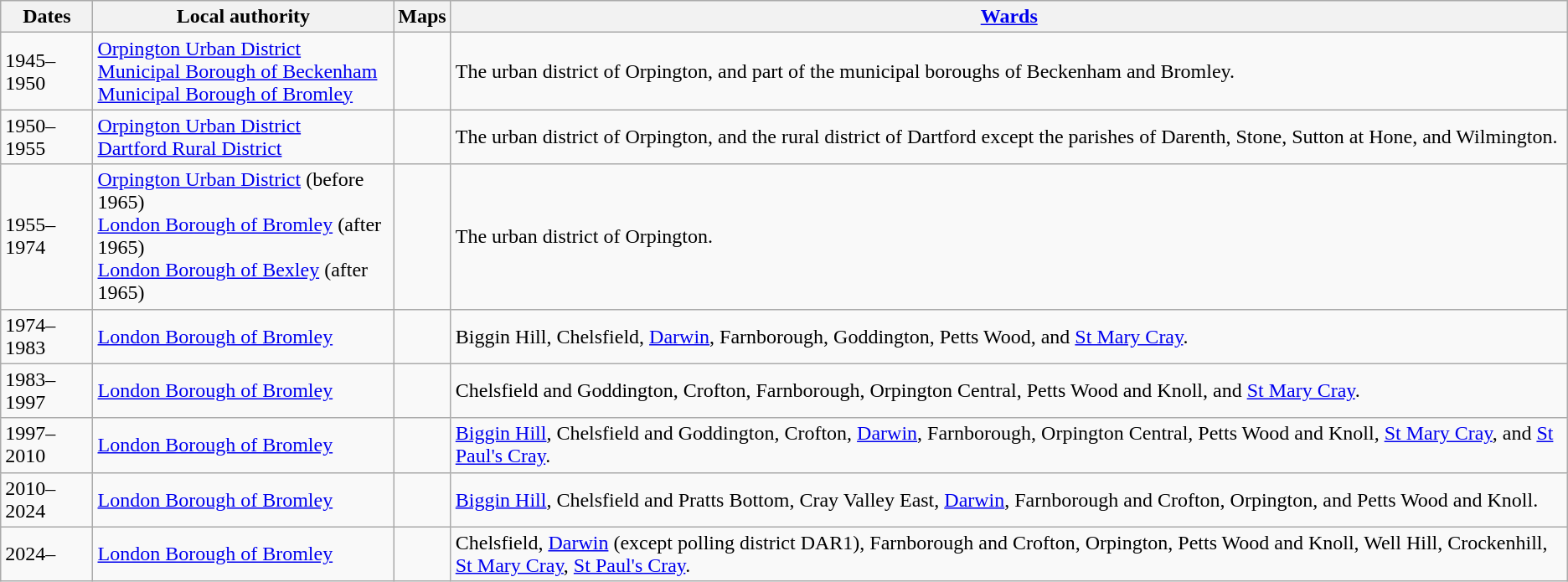<table class=wikitable>
<tr>
<th>Dates</th>
<th>Local authority</th>
<th>Maps</th>
<th><a href='#'>Wards</a></th>
</tr>
<tr>
<td>1945–1950</td>
<td><a href='#'>Orpington Urban District</a><br><a href='#'>Municipal Borough of Beckenham</a><br><a href='#'>Municipal Borough of Bromley</a></td>
<td></td>
<td>The urban district of Orpington, and part of the municipal boroughs of Beckenham and Bromley.</td>
</tr>
<tr>
<td>1950–1955</td>
<td><a href='#'>Orpington Urban District</a><br><a href='#'>Dartford Rural District</a></td>
<td></td>
<td>The urban district of Orpington, and the rural district of Dartford except the parishes of Darenth, Stone, Sutton at Hone, and Wilmington.</td>
</tr>
<tr>
<td>1955–1974</td>
<td><a href='#'>Orpington Urban District</a> (before 1965)<br><a href='#'>London Borough of Bromley</a> (after 1965)<br><a href='#'>London Borough of Bexley</a> (after 1965)</td>
<td></td>
<td>The urban district of Orpington.</td>
</tr>
<tr>
<td>1974–1983</td>
<td><a href='#'>London Borough of Bromley</a></td>
<td></td>
<td>Biggin Hill, Chelsfield, <a href='#'>Darwin</a>, Farnborough, Goddington, Petts Wood, and <a href='#'>St Mary Cray</a>.</td>
</tr>
<tr>
<td>1983–1997</td>
<td><a href='#'>London Borough of Bromley</a></td>
<td></td>
<td>Chelsfield and Goddington, Crofton, Farnborough, Orpington Central, Petts Wood and Knoll, and <a href='#'>St Mary Cray</a>.</td>
</tr>
<tr>
<td>1997–2010</td>
<td><a href='#'>London Borough of Bromley</a></td>
<td></td>
<td><a href='#'>Biggin Hill</a>, Chelsfield and Goddington, Crofton, <a href='#'>Darwin</a>, Farnborough, Orpington Central, Petts Wood and Knoll, <a href='#'>St Mary Cray</a>, and <a href='#'>St Paul's Cray</a>.</td>
</tr>
<tr>
<td>2010–2024</td>
<td><a href='#'>London Borough of Bromley</a></td>
<td></td>
<td><a href='#'>Biggin Hill</a>, Chelsfield and Pratts Bottom, Cray Valley East, <a href='#'>Darwin</a>, Farnborough and Crofton, Orpington, and Petts Wood and Knoll.</td>
</tr>
<tr>
<td>2024–</td>
<td><a href='#'>London Borough of Bromley</a></td>
<td></td>
<td>Chelsfield, <a href='#'>Darwin</a> (except polling district DAR1), Farnborough and Crofton, Orpington, Petts Wood and Knoll, Well Hill, Crockenhill, <a href='#'>St Mary Cray</a>, <a href='#'>St Paul's Cray</a>.</td>
</tr>
</table>
